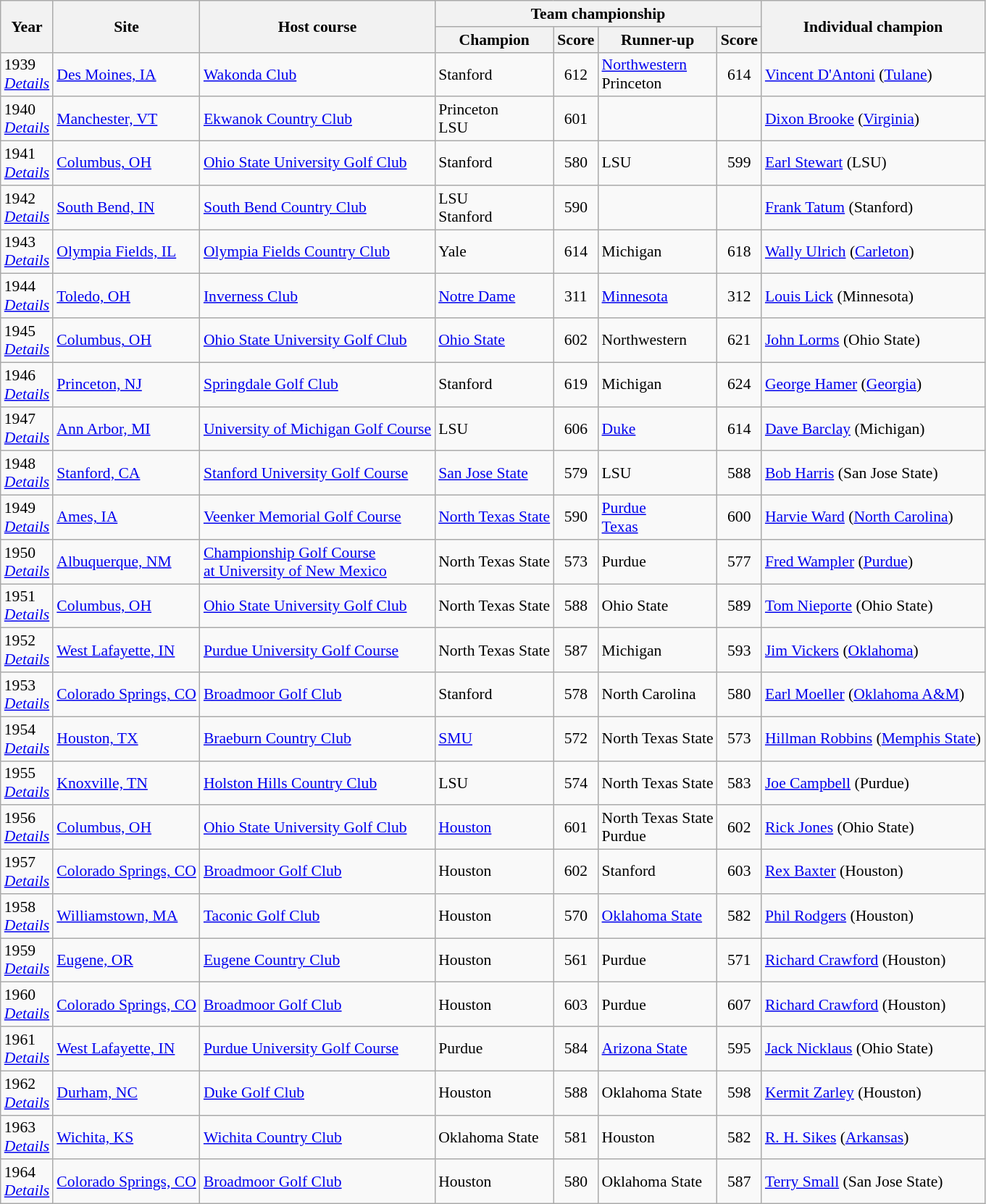<table class="wikitable" style="font-size:90%;">
<tr>
<th rowspan="2">Year</th>
<th rowspan="2">Site</th>
<th rowspan="2">Host course</th>
<th colspan=4>Team championship</th>
<th rowspan="2">Individual champion</th>
</tr>
<tr>
<th>Champion</th>
<th>Score</th>
<th>Runner-up</th>
<th>Score</th>
</tr>
<tr>
<td>1939<br> <em><a href='#'>Details</a></em></td>
<td><a href='#'>Des Moines, IA</a></td>
<td><a href='#'>Wakonda Club</a></td>
<td>Stanford</td>
<td align=center>612</td>
<td><a href='#'>Northwestern</a><br>Princeton</td>
<td align=center>614</td>
<td><a href='#'>Vincent D'Antoni</a> (<a href='#'>Tulane</a>)</td>
</tr>
<tr>
<td>1940<br> <em><a href='#'>Details</a></em></td>
<td><a href='#'>Manchester, VT</a></td>
<td><a href='#'>Ekwanok Country Club</a></td>
<td>Princeton<br>LSU</td>
<td align=center>601</td>
<td></td>
<td align=center></td>
<td><a href='#'>Dixon Brooke</a> (<a href='#'>Virginia</a>)</td>
</tr>
<tr>
<td>1941<br> <em><a href='#'>Details</a></em></td>
<td><a href='#'>Columbus, OH</a></td>
<td><a href='#'>Ohio State University Golf Club</a></td>
<td>Stanford</td>
<td align=center>580</td>
<td>LSU</td>
<td align=center>599</td>
<td><a href='#'>Earl Stewart</a> (LSU)</td>
</tr>
<tr>
<td>1942<br> <em><a href='#'>Details</a></em></td>
<td><a href='#'>South Bend, IN</a></td>
<td><a href='#'>South Bend Country Club</a></td>
<td>LSU<br>Stanford</td>
<td align=center>590</td>
<td></td>
<td align=center></td>
<td><a href='#'>Frank Tatum</a> (Stanford)</td>
</tr>
<tr>
<td>1943<br> <em><a href='#'>Details</a></em></td>
<td><a href='#'>Olympia Fields, IL</a></td>
<td><a href='#'>Olympia Fields Country Club</a></td>
<td>Yale</td>
<td align=center>614</td>
<td>Michigan</td>
<td align=center>618</td>
<td><a href='#'>Wally Ulrich</a> (<a href='#'>Carleton</a>)</td>
</tr>
<tr>
<td>1944<br> <em><a href='#'>Details</a></em></td>
<td><a href='#'>Toledo, OH</a></td>
<td><a href='#'>Inverness Club</a></td>
<td><a href='#'>Notre Dame</a></td>
<td align=center>311</td>
<td><a href='#'>Minnesota</a></td>
<td align=center>312</td>
<td><a href='#'>Louis Lick</a> (Minnesota)</td>
</tr>
<tr>
<td>1945<br> <em><a href='#'>Details</a></em></td>
<td><a href='#'>Columbus, OH</a></td>
<td><a href='#'>Ohio State University Golf Club</a></td>
<td><a href='#'>Ohio State</a></td>
<td align=center>602</td>
<td>Northwestern</td>
<td align=center>621</td>
<td><a href='#'>John Lorms</a> (Ohio State)</td>
</tr>
<tr>
<td>1946<br> <em><a href='#'>Details</a></em></td>
<td><a href='#'>Princeton, NJ</a></td>
<td><a href='#'>Springdale Golf Club</a></td>
<td>Stanford</td>
<td align=center>619</td>
<td>Michigan</td>
<td align=center>624</td>
<td><a href='#'>George Hamer</a> (<a href='#'>Georgia</a>)</td>
</tr>
<tr>
<td>1947<br> <em><a href='#'>Details</a></em></td>
<td><a href='#'>Ann Arbor, MI</a></td>
<td><a href='#'>University of Michigan Golf Course</a></td>
<td>LSU</td>
<td align=center>606</td>
<td><a href='#'>Duke</a></td>
<td align=center>614</td>
<td><a href='#'>Dave Barclay</a> (Michigan)</td>
</tr>
<tr>
<td>1948<br> <em><a href='#'>Details</a></em></td>
<td><a href='#'>Stanford, CA</a></td>
<td><a href='#'>Stanford University Golf Course</a></td>
<td><a href='#'>San Jose State</a></td>
<td align=center>579</td>
<td>LSU</td>
<td align=center>588</td>
<td><a href='#'>Bob Harris</a> (San Jose State)</td>
</tr>
<tr>
<td>1949<br> <em><a href='#'>Details</a></em></td>
<td><a href='#'>Ames, IA</a></td>
<td><a href='#'>Veenker Memorial Golf Course</a></td>
<td><a href='#'>North Texas State</a></td>
<td align=center>590</td>
<td><a href='#'>Purdue</a><br><a href='#'>Texas</a></td>
<td align=center>600</td>
<td><a href='#'>Harvie Ward</a> (<a href='#'>North Carolina</a>)</td>
</tr>
<tr>
<td>1950<br> <em><a href='#'>Details</a></em></td>
<td><a href='#'>Albuquerque, NM</a></td>
<td><a href='#'>Championship Golf Course<br>at University of New Mexico</a></td>
<td>North Texas State</td>
<td align=center>573</td>
<td>Purdue</td>
<td align=center>577</td>
<td><a href='#'>Fred Wampler</a> (<a href='#'>Purdue</a>)</td>
</tr>
<tr>
<td>1951<br> <em><a href='#'>Details</a></em></td>
<td><a href='#'>Columbus, OH</a></td>
<td><a href='#'>Ohio State University Golf Club</a></td>
<td>North Texas State</td>
<td align=center>588</td>
<td>Ohio State</td>
<td align=center>589</td>
<td><a href='#'>Tom Nieporte</a> (Ohio State)</td>
</tr>
<tr>
<td>1952<br> <em><a href='#'>Details</a></em></td>
<td><a href='#'>West Lafayette, IN</a></td>
<td><a href='#'>Purdue University Golf Course</a></td>
<td>North Texas State</td>
<td align=center>587</td>
<td>Michigan</td>
<td align=center>593</td>
<td><a href='#'>Jim Vickers</a> (<a href='#'>Oklahoma</a>)</td>
</tr>
<tr>
<td>1953<br> <em><a href='#'>Details</a></em></td>
<td><a href='#'>Colorado Springs, CO</a></td>
<td><a href='#'>Broadmoor Golf Club</a></td>
<td>Stanford</td>
<td align=center>578</td>
<td>North Carolina</td>
<td align=center>580</td>
<td><a href='#'>Earl Moeller</a> (<a href='#'>Oklahoma A&M</a>)</td>
</tr>
<tr>
<td>1954<br> <em><a href='#'>Details</a></em></td>
<td><a href='#'>Houston, TX</a></td>
<td><a href='#'>Braeburn Country Club</a></td>
<td><a href='#'>SMU</a></td>
<td align=center>572</td>
<td>North Texas State</td>
<td align=center>573</td>
<td><a href='#'>Hillman Robbins</a> (<a href='#'>Memphis State</a>)</td>
</tr>
<tr>
<td>1955<br> <em><a href='#'>Details</a></em></td>
<td><a href='#'>Knoxville, TN</a></td>
<td><a href='#'>Holston Hills Country Club</a></td>
<td>LSU</td>
<td align=center>574</td>
<td>North Texas State</td>
<td align=center>583</td>
<td><a href='#'>Joe Campbell</a> (Purdue)</td>
</tr>
<tr>
<td>1956<br> <em><a href='#'>Details</a></em></td>
<td><a href='#'>Columbus, OH</a></td>
<td><a href='#'>Ohio State University Golf Club</a></td>
<td><a href='#'>Houston</a></td>
<td align=center>601</td>
<td>North Texas State<br>Purdue</td>
<td align=center>602</td>
<td><a href='#'>Rick Jones</a> (Ohio State)</td>
</tr>
<tr>
<td>1957<br> <em><a href='#'>Details</a></em></td>
<td><a href='#'>Colorado Springs, CO</a></td>
<td><a href='#'>Broadmoor Golf Club</a></td>
<td>Houston</td>
<td align=center>602</td>
<td>Stanford</td>
<td align=center>603</td>
<td><a href='#'>Rex Baxter</a> (Houston)</td>
</tr>
<tr>
<td>1958<br> <em><a href='#'>Details</a></em></td>
<td><a href='#'>Williamstown, MA</a></td>
<td><a href='#'>Taconic Golf Club</a></td>
<td>Houston</td>
<td align=center>570</td>
<td><a href='#'>Oklahoma State</a></td>
<td align=center>582</td>
<td><a href='#'>Phil Rodgers</a> (Houston)</td>
</tr>
<tr>
<td>1959<br> <em><a href='#'>Details</a></em></td>
<td><a href='#'>Eugene, OR</a></td>
<td><a href='#'>Eugene Country Club</a></td>
<td>Houston</td>
<td align=center>561</td>
<td>Purdue</td>
<td align=center>571</td>
<td><a href='#'>Richard Crawford</a> (Houston)</td>
</tr>
<tr>
<td>1960<br> <em><a href='#'>Details</a></em></td>
<td><a href='#'>Colorado Springs, CO</a></td>
<td><a href='#'>Broadmoor Golf Club</a></td>
<td>Houston</td>
<td align=center>603</td>
<td>Purdue</td>
<td align=center>607</td>
<td><a href='#'>Richard Crawford</a> (Houston)</td>
</tr>
<tr>
<td>1961<br> <em><a href='#'>Details</a></em></td>
<td><a href='#'>West Lafayette, IN</a></td>
<td><a href='#'>Purdue University Golf Course</a></td>
<td>Purdue</td>
<td align=center>584</td>
<td><a href='#'>Arizona State</a></td>
<td align=center>595</td>
<td><a href='#'>Jack Nicklaus</a> (Ohio State)</td>
</tr>
<tr>
<td>1962<br> <em><a href='#'>Details</a></em></td>
<td><a href='#'>Durham, NC</a></td>
<td><a href='#'>Duke Golf Club</a></td>
<td>Houston</td>
<td align=center>588</td>
<td>Oklahoma State</td>
<td align=center>598</td>
<td><a href='#'>Kermit Zarley</a> (Houston)</td>
</tr>
<tr>
<td>1963<br> <em><a href='#'>Details</a></em></td>
<td><a href='#'>Wichita, KS</a></td>
<td><a href='#'>Wichita Country Club</a></td>
<td>Oklahoma State</td>
<td align=center>581</td>
<td>Houston</td>
<td align=center>582</td>
<td><a href='#'>R. H. Sikes</a> (<a href='#'>Arkansas</a>)</td>
</tr>
<tr>
<td>1964<br> <em><a href='#'>Details</a></em></td>
<td><a href='#'>Colorado Springs, CO</a></td>
<td><a href='#'>Broadmoor Golf Club</a></td>
<td>Houston</td>
<td align=center>580</td>
<td>Oklahoma State</td>
<td align=center>587</td>
<td><a href='#'>Terry Small</a> (San Jose State)</td>
</tr>
</table>
